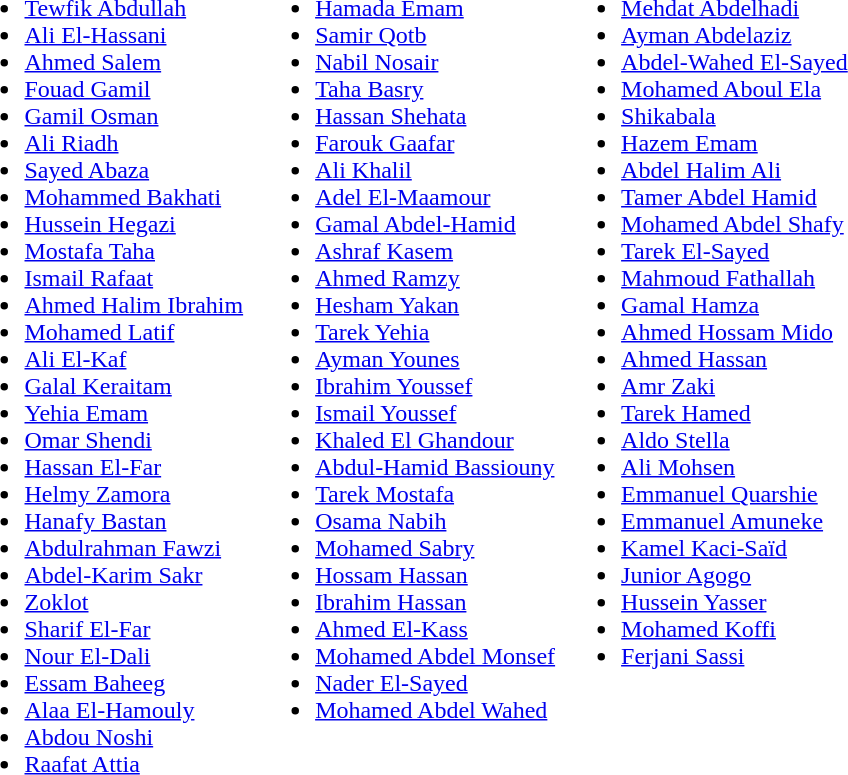<table>
<tr style="vertical-align: top;">
<td><br><ul><li> <a href='#'>Tewfik Abdullah</a></li><li> <a href='#'>Ali El-Hassani</a></li><li> <a href='#'>Ahmed Salem</a></li><li> <a href='#'>Fouad Gamil</a></li><li> <a href='#'>Gamil Osman</a></li><li> <a href='#'>Ali Riadh</a></li><li> <a href='#'>Sayed Abaza</a></li><li> <a href='#'>Mohammed Bakhati</a></li><li> <a href='#'>Hussein Hegazi</a></li><li> <a href='#'>Mostafa Taha</a></li><li> <a href='#'>Ismail Rafaat</a></li><li> <a href='#'>Ahmed Halim Ibrahim</a></li><li> <a href='#'>Mohamed Latif</a></li><li> <a href='#'>Ali El-Kaf</a></li><li> <a href='#'>Galal Keraitam</a></li><li> <a href='#'>Yehia Emam</a></li><li> <a href='#'>Omar Shendi</a></li><li> <a href='#'>Hassan El-Far</a></li><li> <a href='#'>Helmy Zamora</a></li><li> <a href='#'>Hanafy Bastan</a></li><li> <a href='#'>Abdulrahman Fawzi</a></li><li> <a href='#'>Abdel-Karim Sakr</a></li><li> <a href='#'>Zoklot</a></li><li> <a href='#'>Sharif El-Far</a></li><li> <a href='#'>Nour El-Dali</a></li><li> <a href='#'>Essam Baheeg</a></li><li> <a href='#'>Alaa El-Hamouly</a></li><li> <a href='#'>Abdou Noshi</a></li><li> <a href='#'>Raafat Attia</a></li></ul></td>
<td></td>
<td><br><ul><li> <a href='#'>Hamada Emam</a></li><li> <a href='#'>Samir Qotb</a></li><li> <a href='#'>Nabil Nosair</a></li><li> <a href='#'>Taha Basry</a></li><li> <a href='#'>Hassan Shehata</a></li><li> <a href='#'>Farouk Gaafar</a></li><li> <a href='#'>Ali Khalil</a></li><li> <a href='#'>Adel El-Maamour</a></li><li> <a href='#'>Gamal Abdel-Hamid</a></li><li> <a href='#'>Ashraf Kasem</a></li><li> <a href='#'>Ahmed Ramzy</a></li><li> <a href='#'>Hesham Yakan</a></li><li> <a href='#'>Tarek Yehia</a></li><li> <a href='#'>Ayman Younes</a></li><li> <a href='#'>Ibrahim Youssef</a></li><li> <a href='#'>Ismail Youssef</a></li><li> <a href='#'>Khaled El Ghandour</a></li><li> <a href='#'>Abdul-Hamid Bassiouny</a></li><li> <a href='#'>Tarek Mostafa</a></li><li> <a href='#'>Osama Nabih</a></li><li> <a href='#'>Mohamed Sabry</a></li><li> <a href='#'>Hossam Hassan</a></li><li> <a href='#'>Ibrahim Hassan</a></li><li> <a href='#'>Ahmed El-Kass</a></li><li> <a href='#'>Mohamed Abdel Monsef</a></li><li> <a href='#'>Nader El-Sayed</a></li><li> <a href='#'>Mohamed Abdel Wahed</a></li></ul></td>
<td><br><ul><li> <a href='#'>Mehdat Abdelhadi</a></li><li> <a href='#'>Ayman Abdelaziz</a></li><li> <a href='#'>Abdel-Wahed El-Sayed</a></li><li> <a href='#'>Mohamed Aboul Ela</a></li><li> <a href='#'>Shikabala</a></li><li> <a href='#'>Hazem Emam</a></li><li> <a href='#'>Abdel Halim Ali</a></li><li> <a href='#'>Tamer Abdel Hamid</a></li><li> <a href='#'>Mohamed Abdel Shafy</a></li><li> <a href='#'>Tarek El-Sayed</a></li><li> <a href='#'>Mahmoud Fathallah</a></li><li> <a href='#'>Gamal Hamza</a></li><li> <a href='#'>Ahmed Hossam Mido</a></li><li> <a href='#'>Ahmed Hassan</a></li><li> <a href='#'>Amr Zaki</a></li><li> <a href='#'>Tarek Hamed</a></li><li> <a href='#'>Aldo Stella</a></li><li> <a href='#'>Ali Mohsen</a></li><li> <a href='#'>Emmanuel Quarshie</a></li><li> <a href='#'>Emmanuel Amuneke</a></li><li> <a href='#'>Kamel Kaci-Saïd</a></li><li> <a href='#'>Junior Agogo</a></li><li> <a href='#'>Hussein Yasser</a></li><li> <a href='#'>Mohamed Koffi</a></li><li> <a href='#'>Ferjani Sassi</a></li></ul></td>
</tr>
</table>
